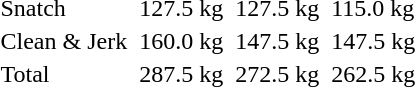<table>
<tr>
<td>Snatch</td>
<td></td>
<td>127.5 kg</td>
<td></td>
<td>127.5 kg</td>
<td></td>
<td>115.0 kg</td>
</tr>
<tr>
<td>Clean & Jerk</td>
<td></td>
<td>160.0 kg</td>
<td></td>
<td>147.5 kg</td>
<td></td>
<td>147.5 kg</td>
</tr>
<tr>
<td>Total</td>
<td></td>
<td>287.5 kg</td>
<td></td>
<td>272.5 kg</td>
<td></td>
<td>262.5 kg</td>
</tr>
</table>
